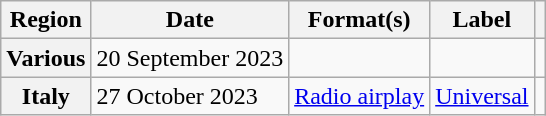<table class="wikitable plainrowheaders">
<tr>
<th scope="col">Region</th>
<th scope="col">Date</th>
<th scope="col">Format(s)</th>
<th scope="col">Label</th>
<th scope="col"></th>
</tr>
<tr>
<th scope="row">Various</th>
<td>20 September 2023</td>
<td></td>
<td></td>
<td style="text-align:center;"></td>
</tr>
<tr>
<th scope="row">Italy</th>
<td>27 October 2023</td>
<td><a href='#'>Radio airplay</a></td>
<td><a href='#'>Universal</a></td>
<td style="text-align:center;"></td>
</tr>
</table>
